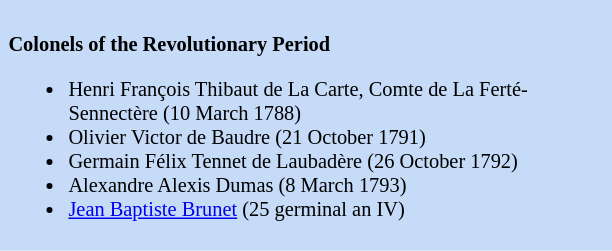<table class="toccolours" style="float: left; margin-left: 1em; margin-right: 2em; font-size: 85%; background:#c6dbf7; color:black; width:30em; max-width: 45%;" cellspacing="5">
<tr>
<td style="text-align: left;"><br><strong>Colonels of the Revolutionary Period</strong><ul><li>Henri François Thibaut de La Carte, Comte de La Ferté-Sennectère (10 March 1788)</li><li>Olivier Victor de Baudre (21 October 1791)</li><li>Germain Félix Tennet de Laubadère (26 October 1792)</li><li>Alexandre Alexis Dumas (8 March 1793)</li><li><a href='#'>Jean Baptiste Brunet</a> (25 germinal an IV)</li></ul></td>
</tr>
</table>
